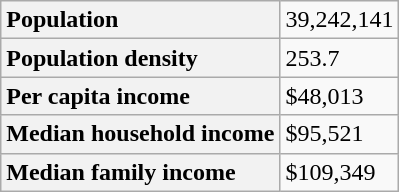<table class="wikitable">
<tr>
<th scope="row" style="text-align: left;">Population</th>
<td>39,242,141</td>
</tr>
<tr>
<th scope="row" style="text-align: left;">Population density</th>
<td>253.7</td>
</tr>
<tr>
<th scope="row" style="text-align: left;">Per capita income</th>
<td>$48,013</td>
</tr>
<tr>
<th scope="row" style="text-align: left;">Median household income</th>
<td>$95,521</td>
</tr>
<tr>
<th scope="row" style="text-align: left;">Median family income</th>
<td>$109,349</td>
</tr>
</table>
